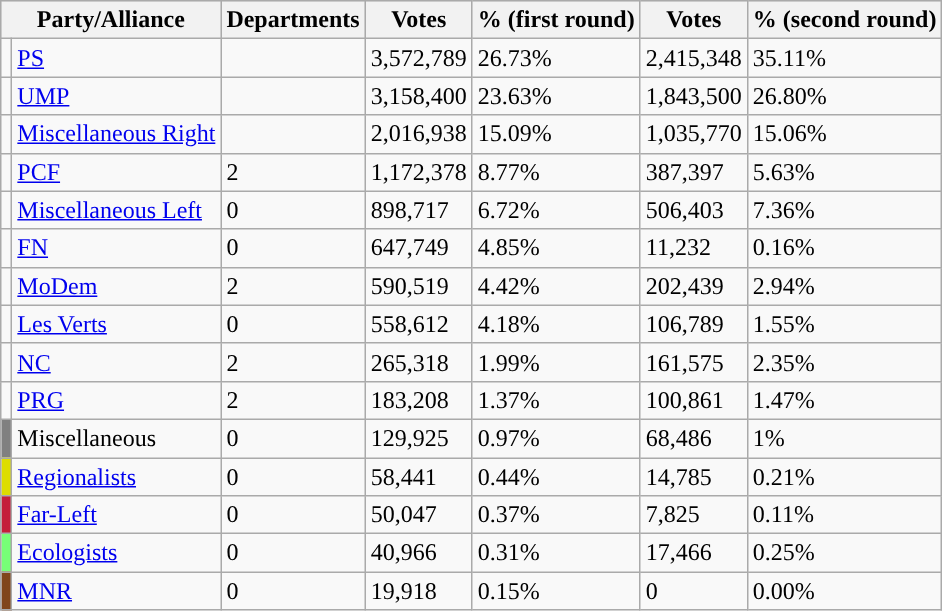<table class="wikitable">
<tr bgcolor=lightgrey>
<th colspan=2>Party/Alliance</th>
<th>Departments</th>
<th>Votes</th>
<th>% (first round)</th>
<th>Votes</th>
<th>% (second round)</th>
</tr>
<tr>
<td style="color:inherit;background:"></td>
<td><a href='#'>PS</a></td>
<td></td>
<td>3,572,789</td>
<td>26.73%</td>
<td>2,415,348</td>
<td>35.11%</td>
</tr>
<tr>
<td style="color:inherit;background:"></td>
<td><a href='#'>UMP</a></td>
<td></td>
<td>3,158,400</td>
<td>23.63%</td>
<td>1,843,500</td>
<td>26.80%</td>
</tr>
<tr>
<td style="color:inherit;background:"></td>
<td><a href='#'>Miscellaneous Right</a></td>
<td></td>
<td>2,016,938</td>
<td>15.09%</td>
<td>1,035,770</td>
<td>15.06%</td>
</tr>
<tr>
<td style="color:inherit;background:"></td>
<td><a href='#'>PCF</a></td>
<td>2</td>
<td>1,172,378</td>
<td>8.77%</td>
<td>387,397</td>
<td>5.63%</td>
</tr>
<tr>
<td style="color:inherit;background:"></td>
<td><a href='#'>Miscellaneous Left</a></td>
<td>0</td>
<td>898,717</td>
<td>6.72%</td>
<td>506,403</td>
<td>7.36%</td>
</tr>
<tr>
<td style="color:inherit;background:"></td>
<td><a href='#'>FN</a></td>
<td>0</td>
<td>647,749</td>
<td>4.85%</td>
<td>11,232</td>
<td>0.16%</td>
</tr>
<tr>
<td style="color:inherit;background:"></td>
<td><a href='#'>MoDem</a></td>
<td>2</td>
<td>590,519</td>
<td>4.42%</td>
<td>202,439</td>
<td>2.94%</td>
</tr>
<tr>
<td style="color:inherit;background:"></td>
<td><a href='#'>Les Verts</a></td>
<td>0</td>
<td>558,612</td>
<td>4.18%</td>
<td>106,789</td>
<td>1.55%</td>
</tr>
<tr>
<td style="color:inherit;background:"></td>
<td><a href='#'>NC</a></td>
<td>2</td>
<td>265,318</td>
<td>1.99%</td>
<td>161,575</td>
<td>2.35%</td>
</tr>
<tr>
<td style="color:inherit;background:"></td>
<td><a href='#'>PRG</a></td>
<td>2</td>
<td>183,208</td>
<td>1.37%</td>
<td>100,861</td>
<td>1.47%</td>
</tr>
<tr>
<td bgcolor="gray"></td>
<td>Miscellaneous</td>
<td>0</td>
<td>129,925</td>
<td>0.97%</td>
<td>68,486</td>
<td>1%</td>
</tr>
<tr>
<td style="color:inherit;background:#dddd00"></td>
<td><a href='#'>Regionalists</a></td>
<td>0</td>
<td>58,441</td>
<td>0.44%</td>
<td>14,785</td>
<td>0.21%</td>
</tr>
<tr>
<td style="color:inherit;background:#C41E3A"></td>
<td><a href='#'>Far-Left</a></td>
<td>0</td>
<td>50,047</td>
<td>0.37%</td>
<td>7,825</td>
<td>0.11%</td>
</tr>
<tr>
<td style="color:inherit;background:#77ff77"></td>
<td><a href='#'>Ecologists</a></td>
<td>0</td>
<td>40,966</td>
<td>0.31%</td>
<td>17,466</td>
<td>0.25%</td>
</tr>
<tr>
<td style="color:inherit;background:#80461B"></td>
<td><a href='#'>MNR</a></td>
<td>0</td>
<td>19,918</td>
<td>0.15%</td>
<td>0</td>
<td>0.00%</td>
</tr>
</table>
